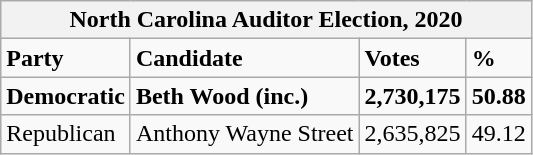<table class="wikitable">
<tr>
<th colspan="4">North Carolina Auditor Election, 2020</th>
</tr>
<tr>
<td><strong>Party</strong></td>
<td><strong>Candidate</strong></td>
<td><strong>Votes</strong></td>
<td><strong>%</strong></td>
</tr>
<tr>
<td><strong>Democratic</strong></td>
<td><strong>Beth Wood (inc.)</strong></td>
<td><strong>2,730,175</strong></td>
<td><strong>50.88</strong></td>
</tr>
<tr>
<td>Republican</td>
<td>Anthony Wayne Street</td>
<td>2,635,825</td>
<td>49.12</td>
</tr>
</table>
